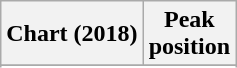<table class="wikitable sortable plainrowheaders" style="text-align:center">
<tr>
<th scope="col">Chart (2018)</th>
<th scope="col">Peak<br> position</th>
</tr>
<tr>
</tr>
<tr>
</tr>
<tr>
</tr>
<tr>
</tr>
</table>
